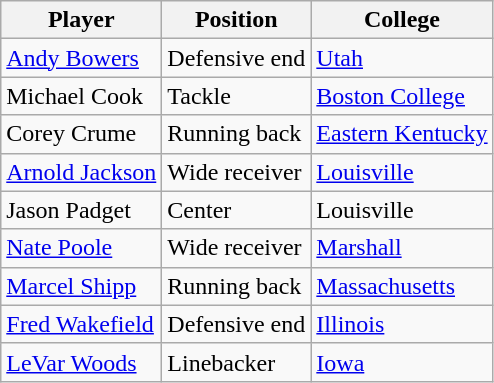<table class="wikitable">
<tr>
<th>Player</th>
<th>Position</th>
<th>College</th>
</tr>
<tr>
<td><a href='#'>Andy Bowers</a></td>
<td>Defensive end</td>
<td><a href='#'>Utah</a></td>
</tr>
<tr>
<td>Michael Cook</td>
<td>Tackle</td>
<td><a href='#'>Boston College</a></td>
</tr>
<tr>
<td>Corey Crume</td>
<td>Running back</td>
<td><a href='#'>Eastern Kentucky</a></td>
</tr>
<tr>
<td><a href='#'>Arnold Jackson</a></td>
<td>Wide receiver</td>
<td><a href='#'>Louisville</a></td>
</tr>
<tr>
<td>Jason Padget</td>
<td>Center</td>
<td>Louisville</td>
</tr>
<tr>
<td><a href='#'>Nate Poole</a></td>
<td>Wide receiver</td>
<td><a href='#'>Marshall</a></td>
</tr>
<tr>
<td><a href='#'>Marcel Shipp</a></td>
<td>Running back</td>
<td><a href='#'>Massachusetts</a></td>
</tr>
<tr>
<td><a href='#'>Fred Wakefield</a></td>
<td>Defensive end</td>
<td><a href='#'>Illinois</a></td>
</tr>
<tr>
<td><a href='#'>LeVar Woods</a></td>
<td>Linebacker</td>
<td><a href='#'>Iowa</a></td>
</tr>
</table>
